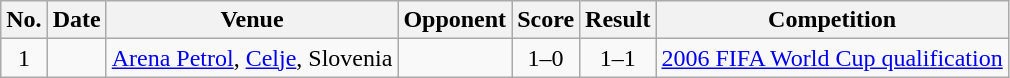<table class="wikitable sortable">
<tr>
<th scope="col">No.</th>
<th scope="col">Date</th>
<th scope="col">Venue</th>
<th scope="col">Opponent</th>
<th scope="col">Score</th>
<th scope="col">Result</th>
<th scope="col">Competition</th>
</tr>
<tr>
<td style="text-align:center">1</td>
<td></td>
<td><a href='#'>Arena Petrol</a>, <a href='#'>Celje</a>, Slovenia</td>
<td></td>
<td style="text-align:center">1–0</td>
<td style="text-align:center">1–1</td>
<td><a href='#'>2006 FIFA World Cup qualification</a></td>
</tr>
</table>
